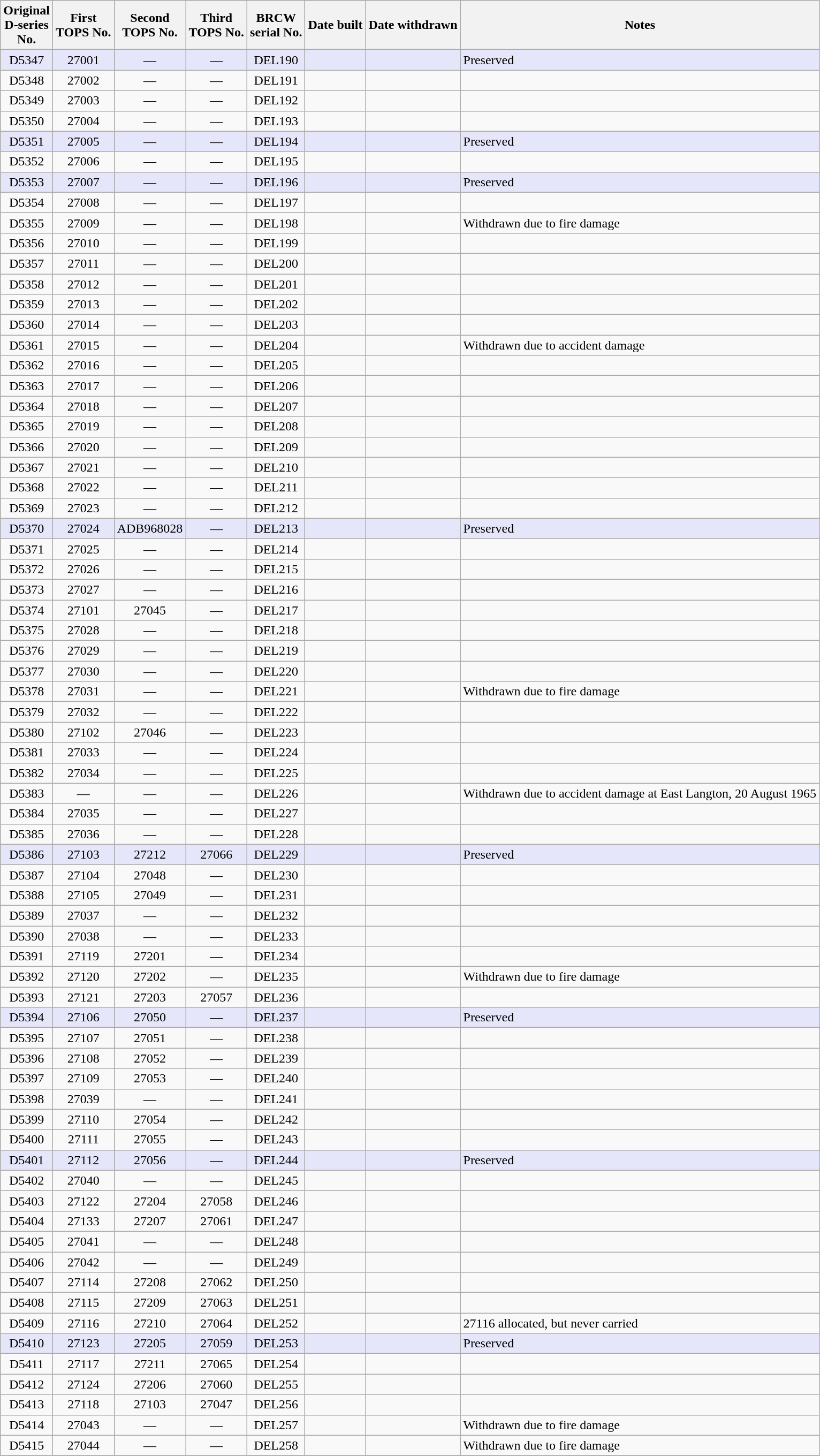<table class="wikitable sortable collapsible" style=text-align:center>
<tr>
<th>Original<br>D-series<br>No.</th>
<th>First<br>TOPS No.</th>
<th>Second<br>TOPS No.</th>
<th>Third<br>TOPS No.</th>
<th>BRCW<br>serial No.</th>
<th>Date built</th>
<th>Date withdrawn</th>
<th>Notes</th>
</tr>
<tr style="background:lavender">
<td>D5347</td>
<td>27001</td>
<td>—</td>
<td>—</td>
<td>DEL190</td>
<td></td>
<td></td>
<td align=left>Preserved</td>
</tr>
<tr>
<td>D5348</td>
<td>27002</td>
<td>—</td>
<td>—</td>
<td>DEL191</td>
<td></td>
<td></td>
<td align=left></td>
</tr>
<tr>
<td>D5349</td>
<td>27003</td>
<td>—</td>
<td>—</td>
<td>DEL192</td>
<td></td>
<td></td>
<td align=left></td>
</tr>
<tr>
<td>D5350</td>
<td 1961>27004</td>
<td>—</td>
<td>—</td>
<td>DEL193</td>
<td></td>
<td></td>
<td align=left></td>
</tr>
<tr style="background:lavender">
<td>D5351</td>
<td>27005</td>
<td>—</td>
<td>—</td>
<td>DEL194</td>
<td></td>
<td></td>
<td align=left>Preserved</td>
</tr>
<tr>
<td>D5352</td>
<td>27006</td>
<td>—</td>
<td>—</td>
<td>DEL195</td>
<td></td>
<td></td>
<td align=left></td>
</tr>
<tr style="background:lavender">
<td>D5353</td>
<td>27007</td>
<td>—</td>
<td>—</td>
<td>DEL196</td>
<td></td>
<td></td>
<td align=left>Preserved</td>
</tr>
<tr>
<td>D5354</td>
<td>27008</td>
<td>—</td>
<td>—</td>
<td>DEL197</td>
<td></td>
<td></td>
<td align=left></td>
</tr>
<tr>
<td>D5355</td>
<td>27009</td>
<td>—</td>
<td>—</td>
<td>DEL198</td>
<td></td>
<td></td>
<td align=left>Withdrawn due to fire damage</td>
</tr>
<tr>
<td>D5356</td>
<td>27010</td>
<td>—</td>
<td>—</td>
<td>DEL199</td>
<td></td>
<td></td>
<td align=left></td>
</tr>
<tr>
<td>D5357</td>
<td>27011</td>
<td>—</td>
<td>—</td>
<td>DEL200</td>
<td></td>
<td></td>
<td align=left></td>
</tr>
<tr>
<td>D5358</td>
<td>27012</td>
<td>—</td>
<td>—</td>
<td>DEL201</td>
<td></td>
<td></td>
<td align=left></td>
</tr>
<tr>
<td>D5359</td>
<td>27013</td>
<td>—</td>
<td>—</td>
<td>DEL202</td>
<td></td>
<td></td>
<td align=left></td>
</tr>
<tr>
<td>D5360</td>
<td>27014</td>
<td>—</td>
<td>—</td>
<td>DEL203</td>
<td></td>
<td></td>
<td align=left></td>
</tr>
<tr>
<td>D5361</td>
<td>27015</td>
<td>—</td>
<td>—</td>
<td>DEL204</td>
<td></td>
<td></td>
<td align=left>Withdrawn due to accident damage</td>
</tr>
<tr>
<td>D5362</td>
<td>27016</td>
<td>—</td>
<td>—</td>
<td>DEL205</td>
<td></td>
<td></td>
<td align=left></td>
</tr>
<tr>
<td>D5363</td>
<td>27017</td>
<td>—</td>
<td>—</td>
<td>DEL206</td>
<td></td>
<td></td>
<td align=left></td>
</tr>
<tr>
<td>D5364</td>
<td>27018</td>
<td>—</td>
<td>—</td>
<td>DEL207</td>
<td></td>
<td></td>
<td align=left></td>
</tr>
<tr>
<td>D5365</td>
<td>27019</td>
<td>—</td>
<td>—</td>
<td>DEL208</td>
<td></td>
<td></td>
<td align=left></td>
</tr>
<tr>
<td>D5366</td>
<td>27020</td>
<td>—</td>
<td>—</td>
<td>DEL209</td>
<td></td>
<td></td>
<td align=left></td>
</tr>
<tr>
<td>D5367</td>
<td>27021</td>
<td>—</td>
<td>—</td>
<td>DEL210</td>
<td></td>
<td></td>
<td align=left></td>
</tr>
<tr>
<td>D5368</td>
<td>27022</td>
<td>—</td>
<td>—</td>
<td>DEL211</td>
<td></td>
<td></td>
<td align=left></td>
</tr>
<tr>
<td>D5369</td>
<td>27023</td>
<td>—</td>
<td>—</td>
<td>DEL212</td>
<td></td>
<td></td>
<td align=left></td>
</tr>
<tr style="background:lavender">
<td>D5370</td>
<td>27024</td>
<td>ADB968028</td>
<td>—</td>
<td>DEL213</td>
<td></td>
<td></td>
<td align=left>Preserved</td>
</tr>
<tr>
<td>D5371</td>
<td>27025</td>
<td>—</td>
<td>—</td>
<td>DEL214</td>
<td></td>
<td></td>
<td align=left></td>
</tr>
<tr>
<td>D5372</td>
<td>27026</td>
<td>—</td>
<td>—</td>
<td>DEL215</td>
<td></td>
<td></td>
<td align=left></td>
</tr>
<tr>
<td>D5373</td>
<td>27027</td>
<td>—</td>
<td>—</td>
<td>DEL216</td>
<td></td>
<td></td>
<td align=left></td>
</tr>
<tr>
<td>D5374</td>
<td>27101</td>
<td>27045</td>
<td>—</td>
<td>DEL217</td>
<td></td>
<td></td>
<td align=left></td>
</tr>
<tr>
<td>D5375</td>
<td>27028</td>
<td>—</td>
<td>—</td>
<td>DEL218</td>
<td></td>
<td></td>
<td align=left></td>
</tr>
<tr>
<td>D5376</td>
<td>27029</td>
<td>—</td>
<td>—</td>
<td>DEL219</td>
<td></td>
<td></td>
<td align=left></td>
</tr>
<tr>
<td>D5377</td>
<td>27030</td>
<td>—</td>
<td>—</td>
<td>DEL220</td>
<td></td>
<td></td>
<td align=left></td>
</tr>
<tr>
<td>D5378</td>
<td>27031</td>
<td>—</td>
<td>—</td>
<td>DEL221</td>
<td></td>
<td></td>
<td align=left>Withdrawn due to fire damage</td>
</tr>
<tr>
<td>D5379</td>
<td>27032</td>
<td>—</td>
<td>—</td>
<td>DEL222</td>
<td></td>
<td></td>
<td align=left></td>
</tr>
<tr>
<td>D5380</td>
<td>27102</td>
<td>27046</td>
<td>—</td>
<td>DEL223</td>
<td></td>
<td></td>
<td align=left></td>
</tr>
<tr>
<td>D5381</td>
<td>27033</td>
<td>—</td>
<td>—</td>
<td>DEL224</td>
<td></td>
<td></td>
<td align=left></td>
</tr>
<tr>
<td>D5382</td>
<td>27034</td>
<td>—</td>
<td>—</td>
<td>DEL225</td>
<td></td>
<td></td>
<td align=left></td>
</tr>
<tr>
<td>D5383</td>
<td>—</td>
<td>—</td>
<td>—</td>
<td>DEL226</td>
<td></td>
<td></td>
<td align=left>Withdrawn due to accident damage at East Langton, 20 August 1965</td>
</tr>
<tr>
<td>D5384</td>
<td>27035</td>
<td>—</td>
<td>—</td>
<td>DEL227</td>
<td></td>
<td></td>
<td align=left></td>
</tr>
<tr>
<td>D5385</td>
<td>27036</td>
<td>—</td>
<td>—</td>
<td>DEL228</td>
<td></td>
<td></td>
<td align=left></td>
</tr>
<tr style="background:lavender">
<td>D5386</td>
<td>27103</td>
<td>27212</td>
<td>27066</td>
<td>DEL229</td>
<td></td>
<td></td>
<td align=left>Preserved</td>
</tr>
<tr>
<td>D5387</td>
<td>27104</td>
<td>27048</td>
<td>—</td>
<td>DEL230</td>
<td></td>
<td></td>
<td align=left></td>
</tr>
<tr>
<td>D5388</td>
<td>27105</td>
<td>27049</td>
<td>—</td>
<td>DEL231</td>
<td></td>
<td></td>
<td align=left></td>
</tr>
<tr>
<td>D5389</td>
<td>27037</td>
<td>—</td>
<td>—</td>
<td>DEL232</td>
<td></td>
<td></td>
<td align=left></td>
</tr>
<tr>
<td>D5390</td>
<td>27038</td>
<td>—</td>
<td>—</td>
<td>DEL233</td>
<td></td>
<td></td>
<td align=left></td>
</tr>
<tr>
<td>D5391</td>
<td>27119</td>
<td>27201</td>
<td>—</td>
<td>DEL234</td>
<td></td>
<td></td>
<td align=left></td>
</tr>
<tr>
<td>D5392</td>
<td>27120</td>
<td>27202</td>
<td>—</td>
<td>DEL235</td>
<td></td>
<td></td>
<td align=left>Withdrawn due to fire damage</td>
</tr>
<tr>
<td>D5393</td>
<td>27121</td>
<td>27203</td>
<td>27057</td>
<td>DEL236</td>
<td></td>
<td></td>
<td align=left></td>
</tr>
<tr style="background:lavender">
<td>D5394</td>
<td>27106</td>
<td>27050</td>
<td>—</td>
<td>DEL237</td>
<td></td>
<td></td>
<td align=left>Preserved</td>
</tr>
<tr>
<td>D5395</td>
<td>27107</td>
<td>27051</td>
<td>—</td>
<td>DEL238</td>
<td></td>
<td></td>
<td align=left></td>
</tr>
<tr>
<td>D5396</td>
<td>27108</td>
<td>27052</td>
<td>—</td>
<td>DEL239</td>
<td></td>
<td></td>
<td align=left></td>
</tr>
<tr>
<td>D5397</td>
<td>27109</td>
<td>27053</td>
<td>—</td>
<td>DEL240</td>
<td></td>
<td></td>
<td align=left></td>
</tr>
<tr>
<td>D5398</td>
<td>27039</td>
<td>—</td>
<td>—</td>
<td>DEL241</td>
<td></td>
<td></td>
<td align=left></td>
</tr>
<tr>
<td>D5399</td>
<td>27110</td>
<td>27054</td>
<td>—</td>
<td>DEL242</td>
<td></td>
<td></td>
<td align=left></td>
</tr>
<tr>
<td>D5400</td>
<td>27111</td>
<td>27055</td>
<td>—</td>
<td>DEL243</td>
<td></td>
<td></td>
<td align=left></td>
</tr>
<tr style="background:lavender">
<td>D5401</td>
<td>27112</td>
<td>27056</td>
<td>—</td>
<td>DEL244</td>
<td></td>
<td></td>
<td align=left>Preserved</td>
</tr>
<tr>
<td>D5402</td>
<td>27040</td>
<td>—</td>
<td>—</td>
<td>DEL245</td>
<td></td>
<td></td>
<td align=left></td>
</tr>
<tr>
<td>D5403</td>
<td>27122</td>
<td>27204</td>
<td>27058</td>
<td>DEL246</td>
<td></td>
<td></td>
<td align=left></td>
</tr>
<tr>
<td>D5404</td>
<td>27133</td>
<td>27207</td>
<td>27061</td>
<td>DEL247</td>
<td></td>
<td></td>
<td align=left></td>
</tr>
<tr>
<td>D5405</td>
<td>27041</td>
<td>—</td>
<td>—</td>
<td>DEL248</td>
<td></td>
<td></td>
<td align=left></td>
</tr>
<tr>
<td>D5406</td>
<td>27042</td>
<td>—</td>
<td>—</td>
<td>DEL249</td>
<td></td>
<td></td>
<td align=left></td>
</tr>
<tr>
<td>D5407</td>
<td>27114</td>
<td>27208</td>
<td>27062</td>
<td>DEL250</td>
<td></td>
<td></td>
<td align=left></td>
</tr>
<tr>
<td>D5408</td>
<td>27115</td>
<td>27209</td>
<td>27063</td>
<td>DEL251</td>
<td></td>
<td></td>
<td align=left></td>
</tr>
<tr>
<td>D5409</td>
<td>27116</td>
<td>27210</td>
<td>27064</td>
<td>DEL252</td>
<td></td>
<td></td>
<td align=left>27116 allocated, but never carried</td>
</tr>
<tr style="background:lavender">
<td>D5410</td>
<td>27123</td>
<td>27205</td>
<td>27059</td>
<td>DEL253</td>
<td></td>
<td></td>
<td align=left>Preserved</td>
</tr>
<tr>
<td>D5411</td>
<td>27117</td>
<td>27211</td>
<td>27065</td>
<td>DEL254</td>
<td></td>
<td></td>
<td align=left></td>
</tr>
<tr>
<td>D5412</td>
<td>27124</td>
<td>27206</td>
<td>27060</td>
<td>DEL255</td>
<td></td>
<td></td>
<td align=left></td>
</tr>
<tr>
<td>D5413</td>
<td>27118</td>
<td>27103</td>
<td>27047</td>
<td>DEL256</td>
<td></td>
<td></td>
<td align=left></td>
</tr>
<tr>
<td>D5414</td>
<td>27043</td>
<td>—</td>
<td>—</td>
<td>DEL257</td>
<td></td>
<td></td>
<td align=left>Withdrawn due to fire damage</td>
</tr>
<tr>
<td>D5415</td>
<td>27044</td>
<td>—</td>
<td>—</td>
<td>DEL258</td>
<td></td>
<td></td>
<td align=left>Withdrawn due to fire damage</td>
</tr>
<tr>
</tr>
</table>
